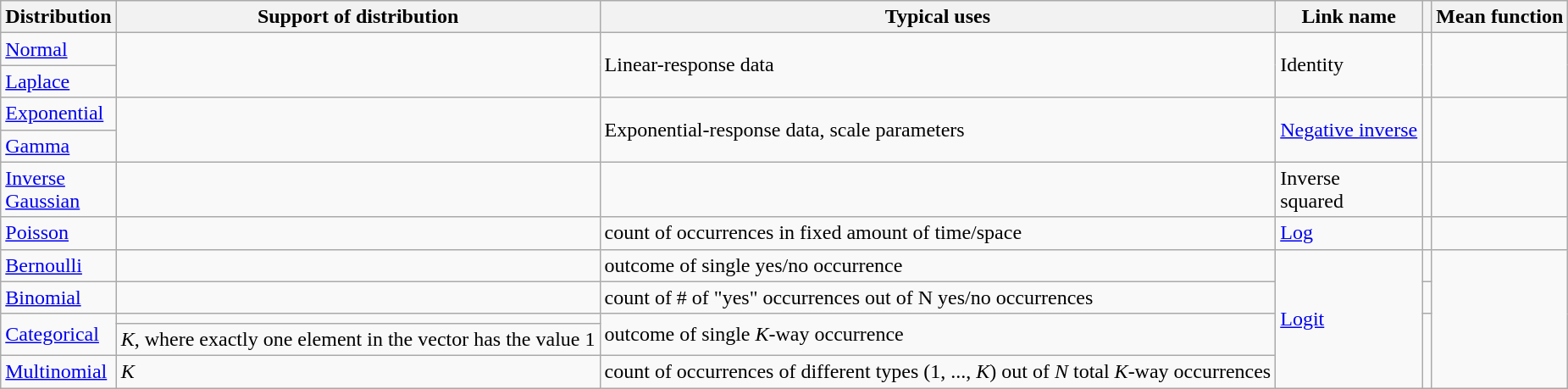<table class="wikitable">
<tr>
<th>Distribution</th>
<th>Support of distribution</th>
<th>Typical uses</th>
<th>Link name</th>
<th></th>
<th>Mean function</th>
</tr>
<tr>
<td><a href='#'>Normal</a></td>
<td rowspan="2"></td>
<td rowspan="2">Linear-response data</td>
<td rowspan="2">Identity</td>
<td rowspan="2"></td>
<td rowspan="2"></td>
</tr>
<tr>
<td><a href='#'>Laplace</a></td>
</tr>
<tr>
<td><a href='#'>Exponential</a></td>
<td rowspan="2"></td>
<td rowspan="2">Exponential-response data, scale parameters</td>
<td rowspan="2"><a href='#'>Negative inverse</a></td>
<td rowspan="2"></td>
<td rowspan="2"></td>
</tr>
<tr>
<td><a href='#'>Gamma</a></td>
</tr>
<tr>
<td><a href='#'>Inverse <br>Gaussian</a></td>
<td></td>
<td></td>
<td>Inverse <br>squared</td>
<td></td>
<td></td>
</tr>
<tr>
<td><a href='#'>Poisson</a></td>
<td></td>
<td>count of occurrences in fixed amount of time/space</td>
<td><a href='#'>Log</a></td>
<td></td>
<td></td>
</tr>
<tr>
<td><a href='#'>Bernoulli</a></td>
<td></td>
<td>outcome of single yes/no occurrence</td>
<td rowspan="5"><a href='#'>Logit</a></td>
<td></td>
<td rowspan="5"></td>
</tr>
<tr>
<td><a href='#'>Binomial</a></td>
<td></td>
<td>count of # of "yes" occurrences out of N yes/no occurrences</td>
<td></td>
</tr>
<tr>
<td rowspan=2><a href='#'>Categorical</a></td>
<td></td>
<td rowspan=2>outcome of single <em>K</em>-way occurrence</td>
<td rowspan="3"></td>
</tr>
<tr>
<td><em>K</em>, where exactly one element in the vector has the value 1</td>
</tr>
<tr>
<td><a href='#'>Multinomial</a></td>
<td><em>K</em></td>
<td>count of occurrences of different types (1, ..., <em>K</em>) out of <em>N</em> total <em>K</em>-way occurrences</td>
</tr>
</table>
